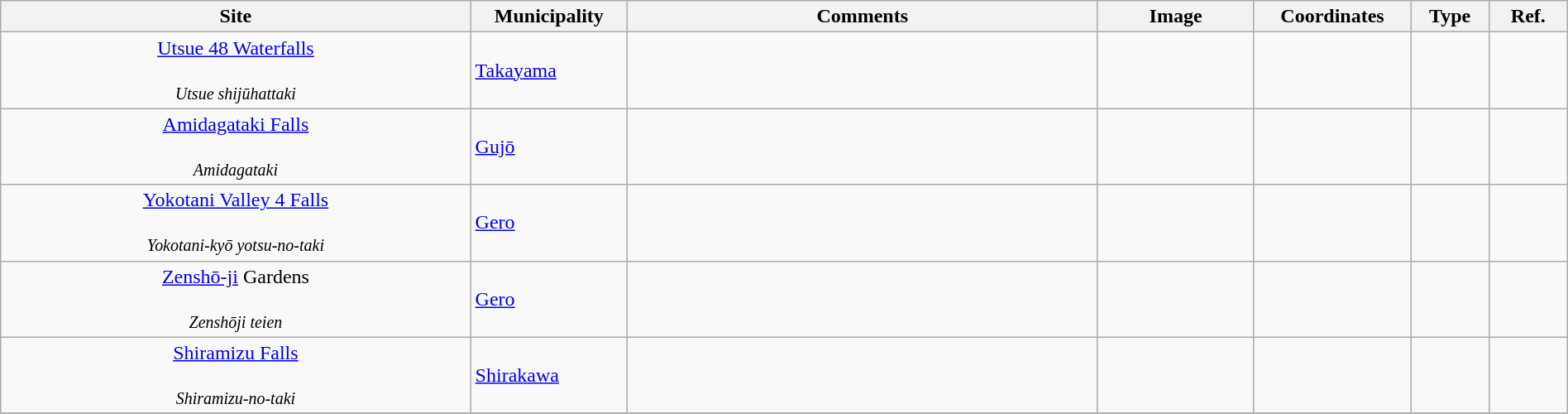<table class="wikitable sortable"  style="width:100%;">
<tr>
<th width="30%" align="left">Site</th>
<th width="10%" align="left">Municipality</th>
<th width="30%" align="left" class="unsortable">Comments</th>
<th width="10%" align="left"  class="unsortable">Image</th>
<th width="10%" align="left" class="unsortable">Coordinates</th>
<th width="5%" align="left">Type</th>
<th width="5%" align="left"  class="unsortable">Ref.</th>
</tr>
<tr>
<td align="center"><a href='#'>Utsue 48 Waterfalls</a><br><br><small><em>Utsue shijūhattaki</em></small></td>
<td><a href='#'>Takayama</a></td>
<td></td>
<td></td>
<td></td>
<td></td>
<td></td>
</tr>
<tr>
<td align="center"><a href='#'>Amidagataki Falls</a><br><br><small><em>Amidagataki</em></small></td>
<td><a href='#'>Gujō</a></td>
<td></td>
<td></td>
<td></td>
<td></td>
<td></td>
</tr>
<tr>
<td align="center"><a href='#'>Yokotani Valley 4 Falls</a><br><br><small><em>Yokotani-kyō yotsu-no-taki</em></small></td>
<td><a href='#'>Gero</a></td>
<td></td>
<td></td>
<td></td>
<td></td>
<td></td>
</tr>
<tr>
<td align="center"><a href='#'>Zenshō-ji</a> Gardens<br><br><small><em>Zenshōji teien</em></small></td>
<td><a href='#'>Gero</a></td>
<td></td>
<td></td>
<td></td>
<td></td>
<td></td>
</tr>
<tr>
<td align="center"><a href='#'>Shiramizu Falls</a><br><br><small><em>Shiramizu-no-taki</em></small></td>
<td><a href='#'>Shirakawa</a></td>
<td></td>
<td></td>
<td></td>
<td></td>
<td></td>
</tr>
<tr>
</tr>
</table>
